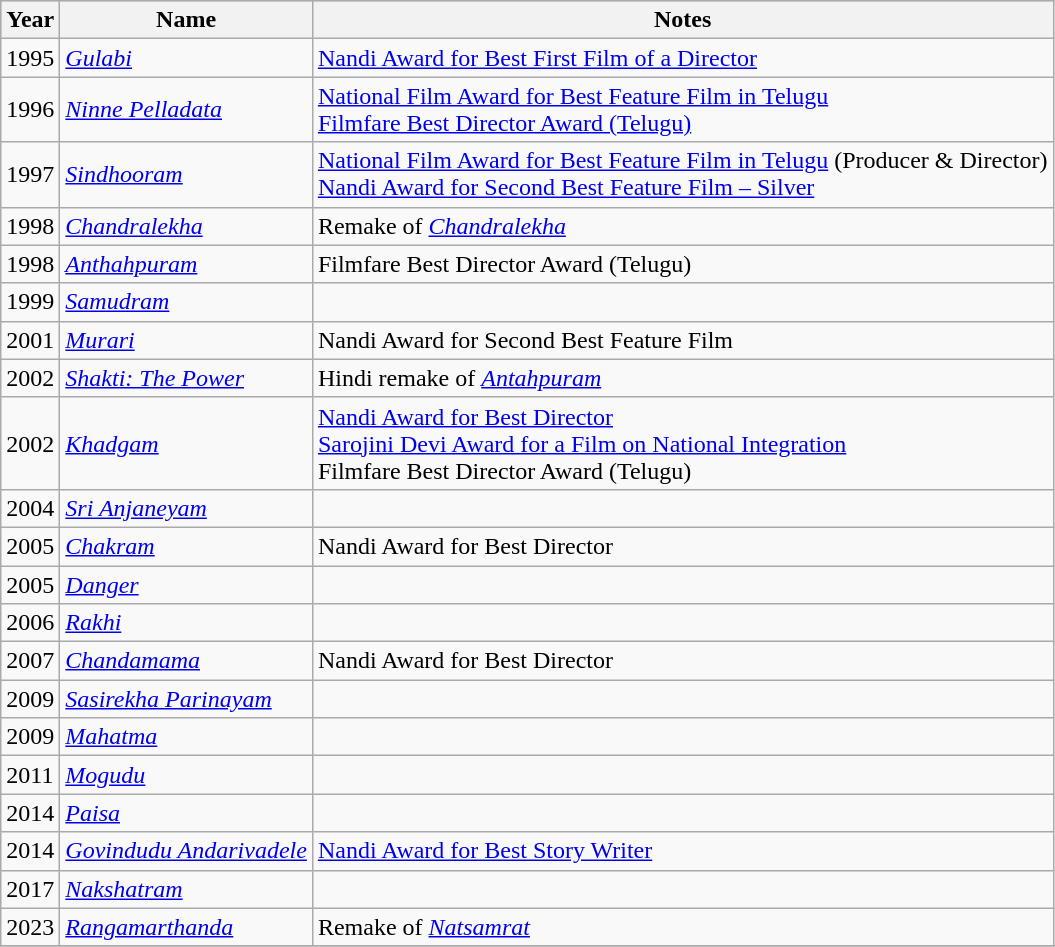<table class="wikitable sortable">
<tr style="background:#ccc; text-align:center;">
<th>Year</th>
<th>Name</th>
<th>Notes</th>
</tr>
<tr>
<td>1995</td>
<td><em><a href='#'>Gulabi</a></em></td>
<td><a href='#'>Nandi Award for Best First Film of a Director</a></td>
</tr>
<tr>
<td>1996</td>
<td><em><a href='#'>Ninne Pelladata</a></em></td>
<td><a href='#'>National Film Award for Best Feature Film in Telugu</a><br><a href='#'>Filmfare Best Director Award (Telugu)</a></td>
</tr>
<tr>
<td>1997</td>
<td><em><a href='#'>Sindhooram</a></em></td>
<td><a href='#'>National Film Award for Best Feature Film in Telugu</a> (Producer & Director)<br><a href='#'>Nandi Award for Second Best Feature Film – Silver</a></td>
</tr>
<tr>
<td>1998</td>
<td><em><a href='#'>Chandralekha</a></em></td>
<td>Remake of <em><a href='#'>Chandralekha</a></em></td>
</tr>
<tr>
<td>1998</td>
<td><em><a href='#'>Anthahpuram</a></em></td>
<td>Filmfare Best Director Award (Telugu)</td>
</tr>
<tr>
<td>1999</td>
<td><em><a href='#'>Samudram</a></em></td>
<td></td>
</tr>
<tr>
<td>2001</td>
<td><em><a href='#'>Murari</a></em></td>
<td>Nandi Award for Second Best Feature Film</td>
</tr>
<tr>
<td>2002</td>
<td><em><a href='#'>Shakti: The Power</a></em></td>
<td>Hindi remake of <em><a href='#'>Antahpuram</a></em></td>
</tr>
<tr>
<td>2002</td>
<td><em><a href='#'>Khadgam</a></em></td>
<td><a href='#'>Nandi Award for Best Director</a><br><a href='#'>Sarojini Devi Award for a Film on National Integration</a><br>Filmfare Best Director Award (Telugu)</td>
</tr>
<tr>
<td>2004</td>
<td><em><a href='#'>Sri Anjaneyam</a></em></td>
<td></td>
</tr>
<tr>
<td>2005</td>
<td><em><a href='#'>Chakram</a></em></td>
<td>Nandi Award for Best Director</td>
</tr>
<tr>
<td>2005</td>
<td><em><a href='#'>Danger</a></em></td>
<td></td>
</tr>
<tr>
<td>2006</td>
<td><em><a href='#'>Rakhi</a></em></td>
<td></td>
</tr>
<tr>
<td>2007</td>
<td><em><a href='#'>Chandamama</a></em></td>
<td>Nandi Award for Best Director</td>
</tr>
<tr>
<td>2009</td>
<td><em><a href='#'>Sasirekha Parinayam</a></em></td>
<td></td>
</tr>
<tr>
<td>2009</td>
<td><em><a href='#'>Mahatma</a></em></td>
<td></td>
</tr>
<tr>
<td>2011</td>
<td><em><a href='#'>Mogudu</a></em></td>
<td></td>
</tr>
<tr>
<td>2014</td>
<td><em><a href='#'>Paisa</a></em></td>
<td></td>
</tr>
<tr>
<td>2014</td>
<td><em><a href='#'>Govindudu Andarivadele</a></em></td>
<td><a href='#'>Nandi Award for Best Story Writer</a></td>
</tr>
<tr>
<td>2017</td>
<td><em><a href='#'>Nakshatram</a></em></td>
<td></td>
</tr>
<tr>
<td>2023</td>
<td><em><a href='#'>Rangamarthanda</a></em></td>
<td>Remake of <em><a href='#'>Natsamrat</a></em></td>
</tr>
<tr>
</tr>
</table>
